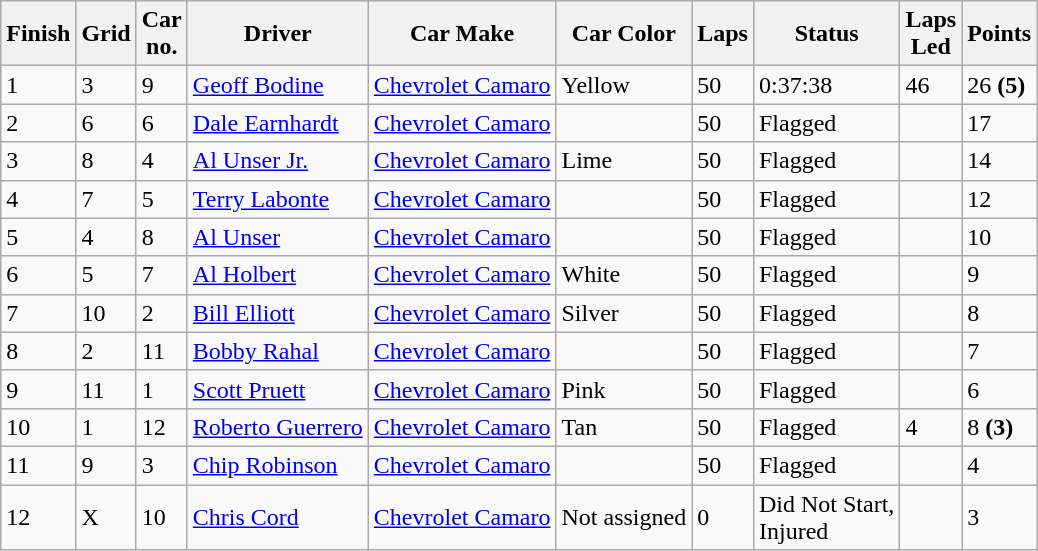<table class="wikitable">
<tr>
<th>Finish</th>
<th>Grid</th>
<th>Car<br>no.</th>
<th>Driver</th>
<th>Car Make</th>
<th>Car Color</th>
<th>Laps</th>
<th>Status</th>
<th>Laps<br>Led</th>
<th>Points</th>
</tr>
<tr>
<td>1</td>
<td>3</td>
<td>9</td>
<td> <a href='#'>Geoff Bodine</a></td>
<td><a href='#'>Chevrolet Camaro</a></td>
<td><div> Yellow</div></td>
<td>50</td>
<td>0:37:38</td>
<td>46</td>
<td>26 <strong>(5)</strong></td>
</tr>
<tr>
<td>2</td>
<td>6</td>
<td>6</td>
<td> <a href='#'>Dale Earnhardt</a></td>
<td><a href='#'>Chevrolet Camaro</a></td>
<td><div></div></td>
<td>50</td>
<td>Flagged</td>
<td></td>
<td>17</td>
</tr>
<tr>
<td>3</td>
<td>8</td>
<td>4</td>
<td> <a href='#'>Al Unser Jr.</a></td>
<td><a href='#'>Chevrolet Camaro</a></td>
<td><div> Lime</div></td>
<td>50</td>
<td>Flagged</td>
<td></td>
<td>14</td>
</tr>
<tr>
<td>4</td>
<td>7</td>
<td>5</td>
<td> <a href='#'>Terry Labonte</a></td>
<td><a href='#'>Chevrolet Camaro</a></td>
<td><div></div></td>
<td>50</td>
<td>Flagged</td>
<td></td>
<td>12</td>
</tr>
<tr>
<td>5</td>
<td>4</td>
<td>8</td>
<td> <a href='#'>Al Unser</a></td>
<td><a href='#'>Chevrolet Camaro</a></td>
<td><div></div></td>
<td>50</td>
<td>Flagged</td>
<td></td>
<td>10</td>
</tr>
<tr>
<td>6</td>
<td>5</td>
<td>7</td>
<td> <a href='#'>Al Holbert</a></td>
<td><a href='#'>Chevrolet Camaro</a></td>
<td><div> White</div></td>
<td>50</td>
<td>Flagged</td>
<td></td>
<td>9</td>
</tr>
<tr>
<td>7</td>
<td>10</td>
<td>2</td>
<td> <a href='#'>Bill Elliott</a></td>
<td><a href='#'>Chevrolet Camaro</a></td>
<td><div> Silver</div></td>
<td>50</td>
<td>Flagged</td>
<td></td>
<td>8</td>
</tr>
<tr>
<td>8</td>
<td>2</td>
<td>11</td>
<td> <a href='#'>Bobby Rahal</a></td>
<td><a href='#'>Chevrolet Camaro</a></td>
<td><div></div></td>
<td>50</td>
<td>Flagged</td>
<td></td>
<td>7</td>
</tr>
<tr>
<td>9</td>
<td>11</td>
<td>1</td>
<td> <a href='#'>Scott Pruett</a></td>
<td><a href='#'>Chevrolet Camaro</a></td>
<td><div> Pink</div></td>
<td>50</td>
<td>Flagged</td>
<td></td>
<td>6</td>
</tr>
<tr>
<td>10</td>
<td>1</td>
<td>12</td>
<td> <a href='#'>Roberto Guerrero</a></td>
<td><a href='#'>Chevrolet Camaro</a></td>
<td><div> Tan</div></td>
<td>50</td>
<td>Flagged</td>
<td>4</td>
<td>8 <strong>(3)</strong></td>
</tr>
<tr>
<td>11</td>
<td>9</td>
<td>3</td>
<td> <a href='#'>Chip Robinson</a></td>
<td><a href='#'>Chevrolet Camaro</a></td>
<td><div></div></td>
<td>50</td>
<td>Flagged</td>
<td></td>
<td>4</td>
</tr>
<tr>
<td>12</td>
<td>X</td>
<td>10</td>
<td> <a href='#'>Chris Cord</a></td>
<td><a href='#'>Chevrolet Camaro</a></td>
<td>Not assigned</td>
<td>0</td>
<td>Did Not Start,<br>Injured</td>
<td></td>
<td>3</td>
</tr>
</table>
